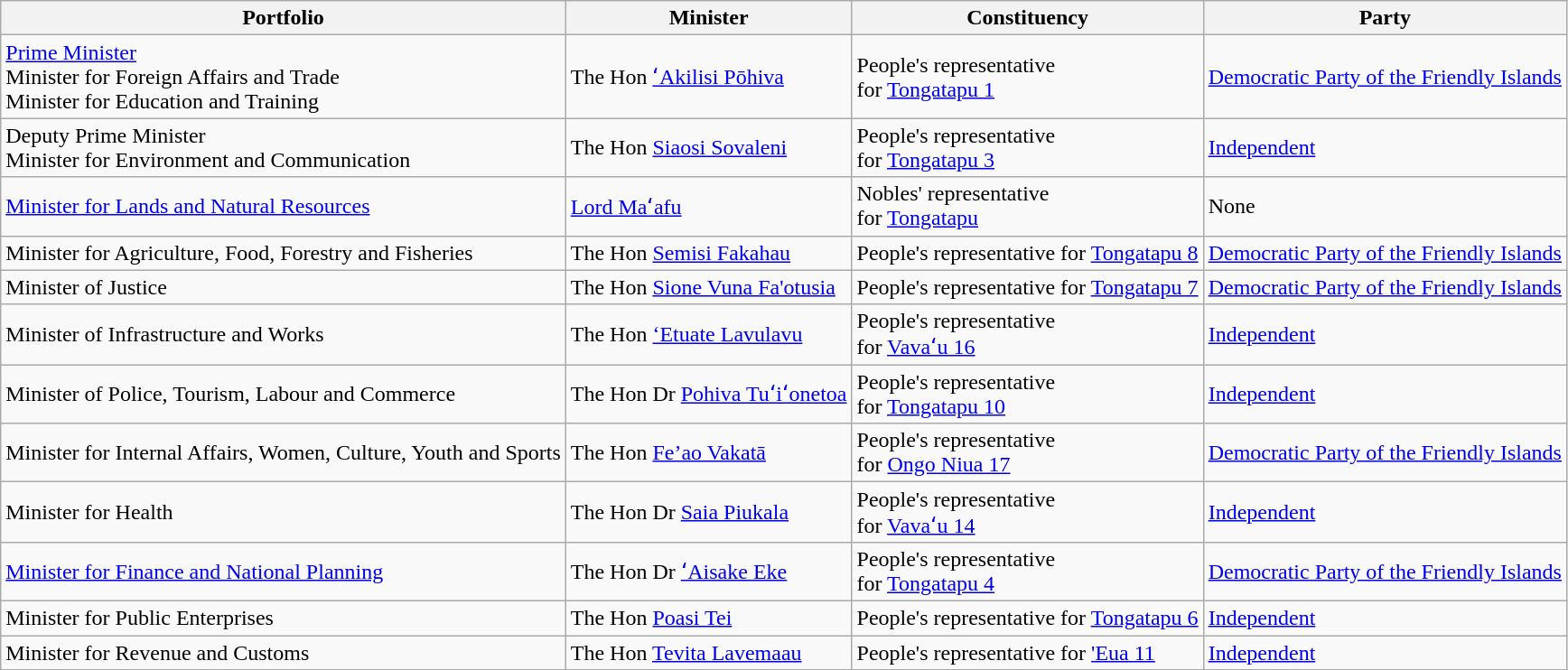<table class="wikitable">
<tr>
<th>Portfolio</th>
<th>Minister</th>
<th>Constituency</th>
<th>Party</th>
</tr>
<tr>
<td><a href='#'>Prime Minister</a> <br> Minister for Foreign Affairs and Trade <br> Minister for Education and Training <br></td>
<td>The Hon <a href='#'>ʻAkilisi Pōhiva</a></td>
<td>People's representative<br>for <a href='#'>Tongatapu 1</a></td>
<td><a href='#'>Democratic Party of the Friendly Islands</a></td>
</tr>
<tr>
<td>Deputy Prime Minister <br> Minister for Environment and Communication <br></td>
<td>The Hon <a href='#'>Siaosi Sovaleni</a></td>
<td>People's representative<br>for <a href='#'>Tongatapu 3</a></td>
<td><a href='#'>Independent</a></td>
</tr>
<tr>
<td><a href='#'>Minister for Lands and Natural Resources</a> <br></td>
<td><a href='#'>Lord Maʻafu</a></td>
<td>Nobles' representative<br>for <a href='#'>Tongatapu</a></td>
<td>None</td>
</tr>
<tr>
<td>Minister for Agriculture, Food, Forestry and Fisheries</td>
<td>The Hon <a href='#'>Semisi Fakahau</a></td>
<td>People's representative for <a href='#'>Tongatapu 8</a></td>
<td><a href='#'>Democratic Party of the Friendly Islands</a></td>
</tr>
<tr>
<td>Minister of Justice</td>
<td>The Hon <a href='#'>Sione Vuna Fa'otusia</a></td>
<td>People's representative for <a href='#'>Tongatapu 7</a></td>
<td><a href='#'>Democratic Party of the Friendly Islands</a></td>
</tr>
<tr>
<td>Minister of Infrastructure and Works</td>
<td>The Hon <a href='#'>‘Etuate Lavulavu</a></td>
<td>People's representative<br>for <a href='#'>Vavaʻu 16</a></td>
<td><a href='#'>Independent</a></td>
</tr>
<tr>
<td>Minister of Police, Tourism, Labour and Commerce</td>
<td>The Hon Dr <a href='#'>Pohiva Tuʻiʻonetoa</a></td>
<td>People's representative<br>for <a href='#'>Tongatapu 10</a></td>
<td><a href='#'>Independent</a></td>
</tr>
<tr>
<td>Minister for Internal Affairs, Women, Culture, Youth and Sports</td>
<td>The Hon <a href='#'>Fe’ao Vakatā</a></td>
<td>People's representative<br>for <a href='#'>Ongo Niua 17</a></td>
<td><a href='#'>Democratic Party of the Friendly Islands</a></td>
</tr>
<tr>
<td>Minister for Health</td>
<td>The Hon Dr <a href='#'>Saia Piukala</a></td>
<td>People's representative<br>for <a href='#'>Vavaʻu 14</a></td>
<td><a href='#'>Independent</a></td>
</tr>
<tr>
<td><a href='#'>Minister for Finance and National Planning</a></td>
<td>The Hon Dr <a href='#'>ʻAisake Eke</a></td>
<td>People's representative<br>for <a href='#'>Tongatapu 4</a></td>
<td><a href='#'>Democratic Party of the Friendly Islands</a></td>
</tr>
<tr>
<td>Minister for Public Enterprises</td>
<td>The Hon <a href='#'>Poasi Tei</a></td>
<td>People's representative for <a href='#'>Tongatapu 6</a></td>
<td><a href='#'>Independent</a></td>
</tr>
<tr>
<td>Minister for Revenue and Customs</td>
<td>The Hon <a href='#'>Tevita Lavemaau</a></td>
<td>People's representative for <a href='#'>'Eua 11</a></td>
<td><a href='#'>Independent</a></td>
</tr>
<tr>
</tr>
</table>
